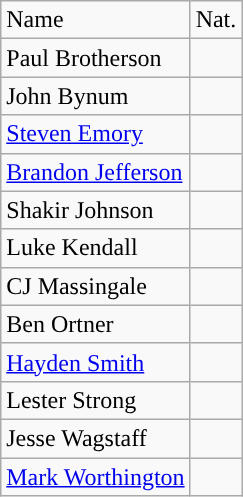<table class="wikitable sortable">
<tr>
<td>Name</td>
<td>Nat.</td>
</tr>
<tr>
<td>Paul Brotherson</td>
<td></td>
</tr>
<tr>
<td>John Bynum</td>
<td></td>
</tr>
<tr>
<td><a href='#'>Steven Emory</a></td>
<td></td>
</tr>
<tr>
<td><a href='#'>Brandon Jefferson</a></td>
<td></td>
</tr>
<tr>
<td>Shakir Johnson</td>
<td></td>
</tr>
<tr>
<td>Luke Kendall</td>
<td></td>
</tr>
<tr>
<td>CJ Massingale</td>
<td></td>
</tr>
<tr>
<td>Ben Ortner</td>
<td></td>
</tr>
<tr>
<td><a href='#'>Hayden Smith</a></td>
<td></td>
</tr>
<tr>
<td>Lester Strong</td>
<td></td>
</tr>
<tr>
<td>Jesse Wagstaff</td>
<td></td>
</tr>
<tr>
<td><a href='#'>Mark Worthington</a></td>
<td></td>
</tr>
</table>
